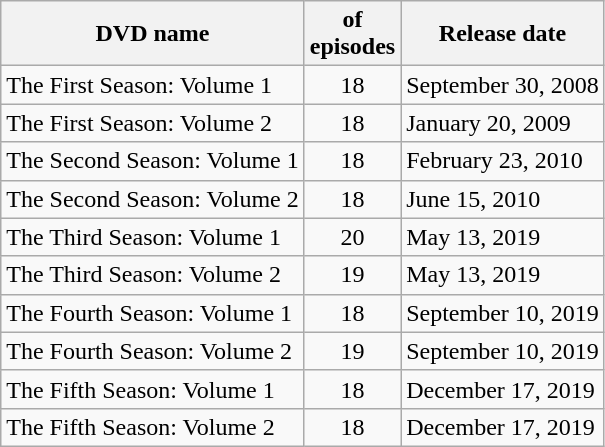<table class="wikitable">
<tr>
<th>DVD name</th>
<th> of<br>episodes</th>
<th>Release date</th>
</tr>
<tr>
<td>The First Season: Volume 1</td>
<td style="text-align:center;">18</td>
<td>September 30, 2008</td>
</tr>
<tr>
<td>The First Season: Volume 2</td>
<td style="text-align:center;">18</td>
<td>January 20, 2009</td>
</tr>
<tr>
<td>The Second Season: Volume 1</td>
<td style="text-align:center;">18</td>
<td>February 23, 2010</td>
</tr>
<tr>
<td>The Second Season: Volume 2</td>
<td style="text-align:center;">18</td>
<td>June 15, 2010</td>
</tr>
<tr>
<td>The Third Season: Volume 1</td>
<td style="text-align:center;">20</td>
<td>May 13, 2019</td>
</tr>
<tr>
<td>The Third Season: Volume 2</td>
<td style="text-align:center;">19</td>
<td>May 13, 2019</td>
</tr>
<tr>
<td>The Fourth Season: Volume 1</td>
<td style="text-align:center;">18</td>
<td>September 10, 2019</td>
</tr>
<tr>
<td>The Fourth Season: Volume 2</td>
<td style="text-align:center;">19</td>
<td>September 10, 2019</td>
</tr>
<tr>
<td>The Fifth Season: Volume 1</td>
<td style="text-align:center;">18</td>
<td>December 17, 2019</td>
</tr>
<tr>
<td>The Fifth Season: Volume 2</td>
<td style="text-align:center;">18</td>
<td>December 17, 2019</td>
</tr>
</table>
